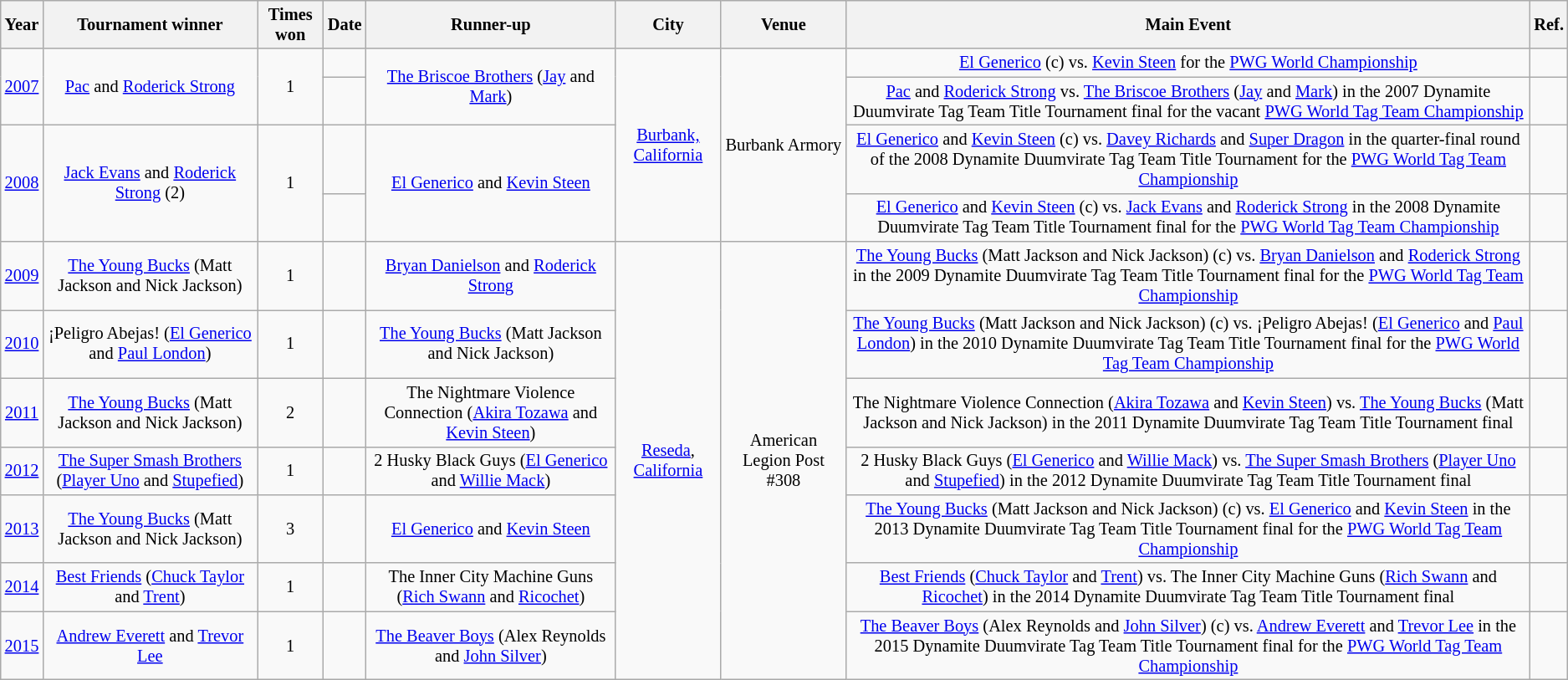<table class="sortable wikitable succession-box" style="font-size:85%; text-align:center;">
<tr>
<th>Year</th>
<th>Tournament winner</th>
<th>Times won</th>
<th>Date</th>
<th>Runner-up</th>
<th>City</th>
<th>Venue</th>
<th>Main Event</th>
<th>Ref.</th>
</tr>
<tr>
<td rowspan="2"><a href='#'>2007</a></td>
<td rowspan="2"><a href='#'>Pac</a> and <a href='#'>Roderick Strong</a></td>
<td rowspan="2">1</td>
<td></td>
<td rowspan="2"><a href='#'>The Briscoe Brothers</a> (<a href='#'>Jay</a> and <a href='#'>Mark</a>)</td>
<td rowspan="4"><a href='#'>Burbank, California</a></td>
<td rowspan="4">Burbank Armory</td>
<td><a href='#'>El Generico</a> (c) vs. <a href='#'>Kevin Steen</a> for the <a href='#'>PWG World Championship</a></td>
<td></td>
</tr>
<tr>
<td></td>
<td><a href='#'>Pac</a> and <a href='#'>Roderick Strong</a> vs. <a href='#'>The Briscoe Brothers</a> (<a href='#'>Jay</a> and <a href='#'>Mark</a>) in the 2007 Dynamite Duumvirate Tag Team Title Tournament final for the vacant <a href='#'>PWG World Tag Team Championship</a></td>
<td></td>
</tr>
<tr>
<td rowspan="2"><a href='#'>2008</a></td>
<td rowspan="2"><a href='#'>Jack Evans</a> and <a href='#'>Roderick Strong</a> (2)</td>
<td rowspan="2">1</td>
<td></td>
<td rowspan="2"><a href='#'>El Generico</a> and <a href='#'>Kevin Steen</a></td>
<td><a href='#'>El Generico</a> and <a href='#'>Kevin Steen</a> (c) vs. <a href='#'>Davey Richards</a> and <a href='#'>Super Dragon</a> in the quarter-final round of the 2008 Dynamite Duumvirate Tag Team Title Tournament for the <a href='#'>PWG World Tag Team Championship</a></td>
<td></td>
</tr>
<tr>
<td></td>
<td><a href='#'>El Generico</a> and <a href='#'>Kevin Steen</a> (c) vs. <a href='#'>Jack Evans</a> and <a href='#'>Roderick Strong</a> in the 2008 Dynamite Duumvirate Tag Team Title Tournament final for the <a href='#'>PWG World Tag Team Championship</a></td>
<td></td>
</tr>
<tr>
<td><a href='#'>2009</a></td>
<td><a href='#'>The Young Bucks</a> (Matt Jackson and Nick Jackson)</td>
<td>1</td>
<td></td>
<td><a href='#'>Bryan Danielson</a> and <a href='#'>Roderick Strong</a></td>
<td rowspan="7"><a href='#'>Reseda</a>, <a href='#'>California</a></td>
<td rowspan="7">American Legion Post #308</td>
<td><a href='#'>The Young Bucks</a> (Matt Jackson and Nick Jackson) (c) vs. <a href='#'>Bryan Danielson</a> and <a href='#'>Roderick Strong</a> in the 2009 Dynamite Duumvirate Tag Team Title Tournament final for the <a href='#'>PWG World Tag Team Championship</a></td>
<td></td>
</tr>
<tr>
<td><a href='#'>2010</a></td>
<td>¡Peligro Abejas! (<a href='#'>El Generico</a> and <a href='#'>Paul London</a>)</td>
<td>1</td>
<td></td>
<td><a href='#'>The Young Bucks</a> (Matt Jackson and Nick Jackson)</td>
<td><a href='#'>The Young Bucks</a> (Matt Jackson and Nick Jackson) (c) vs. ¡Peligro Abejas! (<a href='#'>El Generico</a> and <a href='#'>Paul London</a>) in the 2010 Dynamite Duumvirate Tag Team Title Tournament final for the <a href='#'>PWG World Tag Team Championship</a></td>
<td></td>
</tr>
<tr>
<td><a href='#'>2011</a></td>
<td><a href='#'>The Young Bucks</a> (Matt Jackson and Nick Jackson)</td>
<td>2</td>
<td></td>
<td>The Nightmare Violence Connection (<a href='#'>Akira Tozawa</a> and <a href='#'>Kevin Steen</a>)</td>
<td>The Nightmare Violence Connection (<a href='#'>Akira Tozawa</a> and <a href='#'>Kevin Steen</a>) vs. <a href='#'>The Young Bucks</a> (Matt Jackson and Nick Jackson) in the 2011 Dynamite Duumvirate Tag Team Title Tournament final</td>
<td></td>
</tr>
<tr>
<td><a href='#'>2012</a></td>
<td><a href='#'>The Super Smash Brothers</a> (<a href='#'>Player Uno</a> and <a href='#'>Stupefied</a>)</td>
<td>1</td>
<td></td>
<td>2 Husky Black Guys (<a href='#'>El Generico</a> and <a href='#'>Willie Mack</a>)</td>
<td>2 Husky Black Guys (<a href='#'>El Generico</a> and <a href='#'>Willie Mack</a>) vs. <a href='#'>The Super Smash Brothers</a> (<a href='#'>Player Uno</a> and <a href='#'>Stupefied</a>) in the 2012 Dynamite Duumvirate Tag Team Title Tournament final</td>
<td></td>
</tr>
<tr>
<td><a href='#'>2013</a></td>
<td><a href='#'>The Young Bucks</a> (Matt Jackson and Nick Jackson)</td>
<td>3</td>
<td></td>
<td><a href='#'>El Generico</a> and <a href='#'>Kevin Steen</a></td>
<td><a href='#'>The Young Bucks</a> (Matt Jackson and Nick Jackson) (c) vs. <a href='#'>El Generico</a> and <a href='#'>Kevin Steen</a> in the 2013 Dynamite Duumvirate Tag Team Title Tournament final for the <a href='#'>PWG World Tag Team Championship</a></td>
<td></td>
</tr>
<tr>
<td><a href='#'>2014</a></td>
<td><a href='#'>Best Friends</a> (<a href='#'>Chuck Taylor</a> and <a href='#'>Trent</a>)</td>
<td>1</td>
<td></td>
<td>The Inner City Machine Guns (<a href='#'>Rich Swann</a> and <a href='#'>Ricochet</a>)</td>
<td><a href='#'>Best Friends</a> (<a href='#'>Chuck Taylor</a> and <a href='#'>Trent</a>) vs. The Inner City Machine Guns (<a href='#'>Rich Swann</a> and <a href='#'>Ricochet</a>) in the 2014 Dynamite Duumvirate Tag Team Title Tournament final</td>
<td></td>
</tr>
<tr>
<td><a href='#'>2015</a></td>
<td><a href='#'>Andrew Everett</a> and <a href='#'>Trevor Lee</a></td>
<td>1</td>
<td></td>
<td><a href='#'>The Beaver Boys</a> (Alex Reynolds and <a href='#'>John Silver</a>)</td>
<td><a href='#'>The Beaver Boys</a> (Alex Reynolds and <a href='#'>John Silver</a>) (c) vs. <a href='#'>Andrew Everett</a> and <a href='#'>Trevor Lee</a> in the 2015 Dynamite Duumvirate Tag Team Title Tournament final for the <a href='#'>PWG World Tag Team Championship</a></td>
<td></td>
</tr>
</table>
